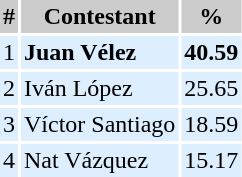<table cellpadding=2 cellspacing=2>
<tr bgcolor=#cccccc>
<th>#</th>
<th>Contestant</th>
<th>%</th>
</tr>
<tr bgcolor=#DDEEFF>
<td align=center>1</td>
<td><strong>Juan Vélez</strong></td>
<td><strong>40.59</strong></td>
</tr>
<tr bgcolor=#DDEEFF>
<td align=center>2</td>
<td>Iván López</td>
<td>25.65</td>
</tr>
<tr bgcolor=#DDEEFF>
<td align=center>3</td>
<td>Víctor Santiago</td>
<td>18.59</td>
</tr>
<tr bgcolor=#DDEEFF>
<td align=center>4</td>
<td>Nat Vázquez</td>
<td>15.17</td>
</tr>
</table>
